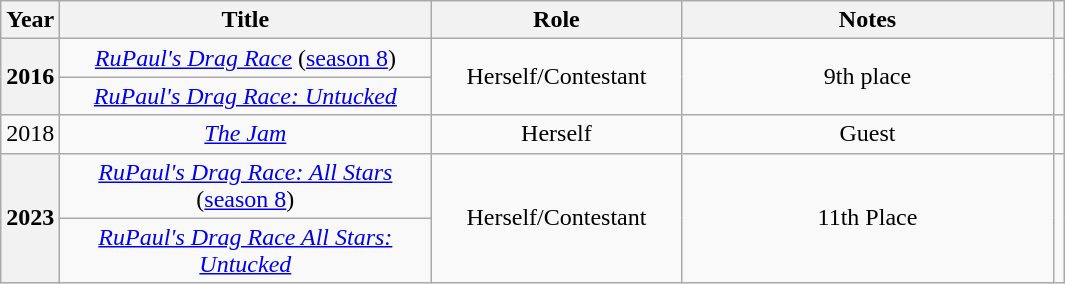<table class="wikitable plainrowheaders" style="text-align:center;">
<tr>
<th scope="col">Year</th>
<th scope="col" style="width: 15em; class="unsortable">Title</th>
<th scope="col" style="width: 10em; class="unsortable">Role</th>
<th scope="col" style="width: 15em; class="unsortable">Notes</th>
<th scope="col" class="unsortable"></th>
</tr>
<tr>
<th rowspan="2" scope="row">2016</th>
<td><em><a href='#'>RuPaul's Drag Race</a></em> (<a href='#'>season 8</a>)</td>
<td rowspan="2">Herself/Contestant</td>
<td rowspan="2">9th place</td>
<td rowspan="2"></td>
</tr>
<tr>
<td><em><a href='#'>RuPaul's Drag Race: Untucked</a></em></td>
</tr>
<tr>
<td>2018</td>
<td><em><a href='#'>The Jam</a></em></td>
<td>Herself</td>
<td>Guest</td>
<td style="text-align: center;"></td>
</tr>
<tr>
<th rowspan="2" scope="row">2023</th>
<td><em><a href='#'>RuPaul's Drag Race: All Stars</a></em> (<a href='#'>season 8</a>)</td>
<td rowspan="2">Herself/Contestant</td>
<td rowspan="2">11th Place</td>
<td rowspan="2"></td>
</tr>
<tr>
<td><em><a href='#'>RuPaul's Drag Race All Stars: Untucked</a></em></td>
</tr>
</table>
